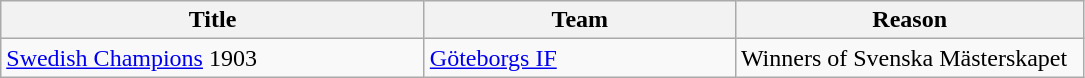<table class="wikitable" style="text-align: left;">
<tr>
<th style="width: 275px;">Title</th>
<th style="width: 200px;">Team</th>
<th style="width: 225px;">Reason</th>
</tr>
<tr>
<td><a href='#'>Swedish Champions</a> 1903</td>
<td><a href='#'>Göteborgs IF</a></td>
<td>Winners of Svenska Mästerskapet</td>
</tr>
</table>
